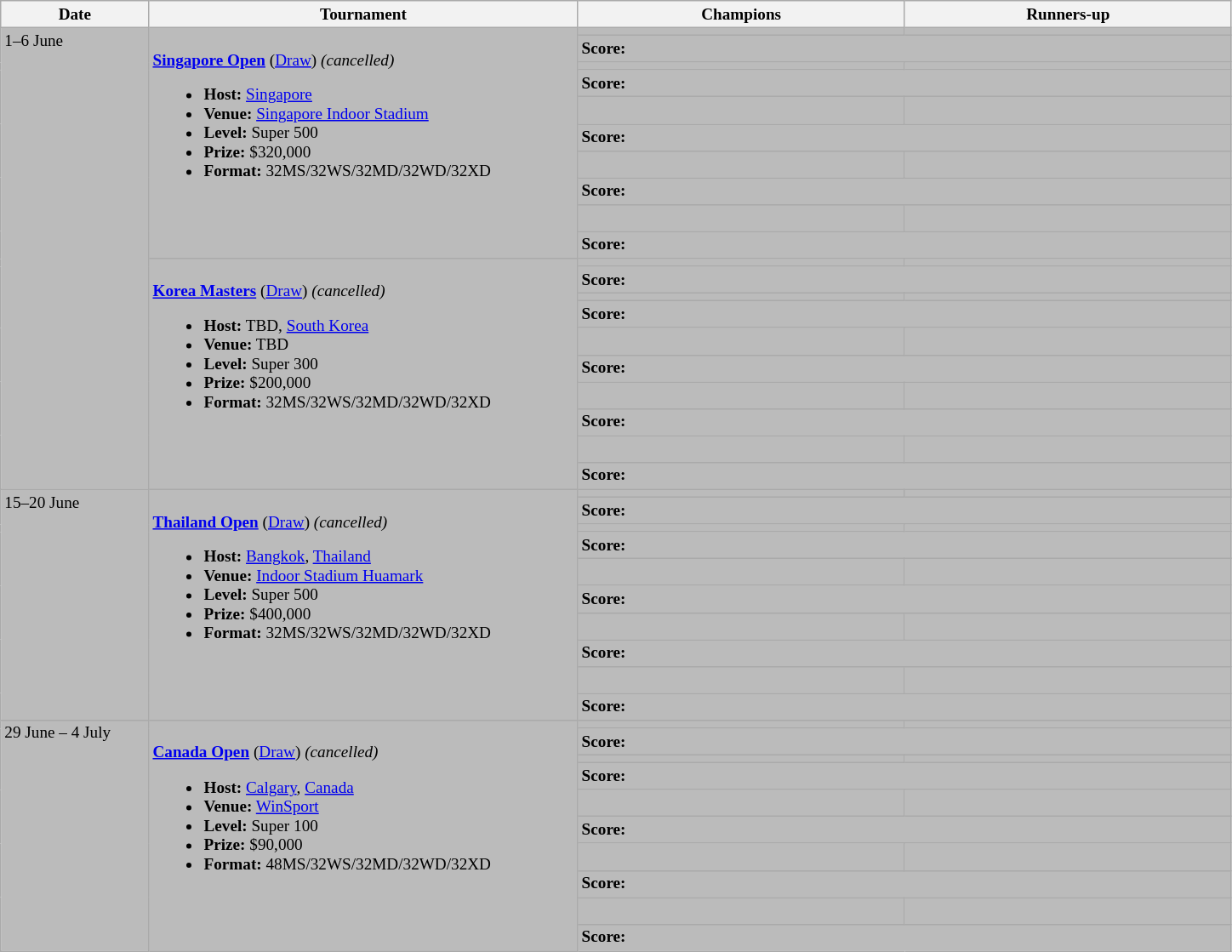<table class="wikitable" style="font-size:80%">
<tr>
<th width="110">Date</th>
<th width="330">Tournament</th>
<th width="250">Champions</th>
<th width="250">Runners-up</th>
</tr>
<tr valign="top"  bgcolor="#BBBBBB">
<td rowspan="20">1–6 June</td>
<td bgcolor="#BBBBBB" rowspan="10"><br><strong> <a href='#'>Singapore Open</a></strong> (<a href='#'>Draw</a>) <em>(cancelled)</em><ul><li><strong>Host:</strong> <a href='#'>Singapore</a></li><li><strong>Venue:</strong> <a href='#'>Singapore Indoor Stadium</a></li><li><strong>Level:</strong> Super 500</li><li><strong>Prize:</strong> $320,000</li><li><strong>Format:</strong> 32MS/32WS/32MD/32WD/32XD</li></ul></td>
<td><strong> </strong></td>
<td></td>
</tr>
<tr bgcolor="#BBBBBB">
<td colspan="2"><strong>Score:</strong></td>
</tr>
<tr valign="top"bgcolor="#BBBBBB">
<td><strong> </strong></td>
<td></td>
</tr>
<tr bgcolor="#BBBBBB">
<td colspan="2"><strong>Score:</strong></td>
</tr>
<tr valign="top"bgcolor="#BBBBBB">
<td><strong> <br> </strong></td>
<td> <br></td>
</tr>
<tr bgcolor="#BBBBBB">
<td colspan="2"><strong>Score:</strong></td>
</tr>
<tr valign="top"bgcolor="#BBBBBB">
<td><strong> <br> </strong></td>
<td> <br></td>
</tr>
<tr bgcolor="#BBBBBB">
<td colspan="2"><strong>Score:</strong></td>
</tr>
<tr valign="top"bgcolor="#BBBBBB">
<td><strong> <br> </strong></td>
<td> <br></td>
</tr>
<tr bgcolor="#BBBBBB">
<td colspan="2"><strong>Score:</strong></td>
</tr>
<tr valign="top" bgcolor="#BBBBBB">
<td bgcolor="#BBBBBB" rowspan="10"><br><strong> <a href='#'>Korea Masters</a></strong> (<a href='#'>Draw</a>) <em>(cancelled)</em><ul><li><strong>Host:</strong> TBD, <a href='#'>South Korea</a></li><li><strong>Venue:</strong> TBD</li><li><strong>Level:</strong> Super 300</li><li><strong>Prize:</strong> $200,000</li><li><strong>Format:</strong> 32MS/32WS/32MD/32WD/32XD</li></ul></td>
<td><strong> </strong></td>
<td></td>
</tr>
<tr bgcolor="#BBBBBB">
<td colspan="2"><strong>Score:</strong></td>
</tr>
<tr valign="top" bgcolor="#BBBBBB">
<td><strong> </strong></td>
<td></td>
</tr>
<tr bgcolor="#BBBBBB">
<td colspan="2"><strong>Score:</strong></td>
</tr>
<tr valign="top" bgcolor="#BBBBBB">
<td><strong> <br> </strong></td>
<td> <br></td>
</tr>
<tr bgcolor="#BBBBBB">
<td colspan="2"><strong>Score:</strong></td>
</tr>
<tr valign="top" bgcolor="#BBBBBB">
<td><strong> <br> </strong></td>
<td> <br></td>
</tr>
<tr bgcolor="#BBBBBB">
<td colspan="2"><strong>Score:</strong></td>
</tr>
<tr valign="top" bgcolor="#BBBBBB">
<td><strong> <br> </strong></td>
<td> <br></td>
</tr>
<tr bgcolor="#BBBBBB">
<td colspan="2"><strong>Score:</strong></td>
</tr>
<tr valign="top"bgcolor="#BBBBBB">
<td rowspan="10">15–20 June</td>
<td bgcolor="#BBBBBB" rowspan="10"><br><strong> <a href='#'>Thailand Open</a></strong> (<a href='#'>Draw</a>) <em>(cancelled)</em><ul><li><strong>Host:</strong> <a href='#'>Bangkok</a>, <a href='#'>Thailand</a></li><li><strong>Venue:</strong> <a href='#'>Indoor Stadium Huamark</a></li><li><strong>Level:</strong> Super 500</li><li><strong>Prize:</strong> $400,000</li><li><strong>Format:</strong> 32MS/32WS/32MD/32WD/32XD</li></ul></td>
<td bgcolor="#BBBBBB"><strong> </strong></td>
<td bgcolor="#BBBBBB"></td>
</tr>
<tr bgcolor="#BBBBBB">
<td colspan="2"><strong>Score:</strong></td>
</tr>
<tr valign="top"bgcolor="#BBBBBB">
<td><strong> </strong></td>
<td></td>
</tr>
<tr bgcolor="#BBBBBB">
<td colspan="2"><strong>Score:</strong></td>
</tr>
<tr valign="top"bgcolor="#BBBBBB">
<td><strong> <br> </strong></td>
<td> <br></td>
</tr>
<tr bgcolor="#BBBBBB">
<td colspan="2"><strong>Score:</strong></td>
</tr>
<tr valign="top" bgcolor="#BBBBBB">
<td><strong> <br> </strong></td>
<td> <br></td>
</tr>
<tr bgcolor="#BBBBBB">
<td colspan="2"><strong>Score:</strong></td>
</tr>
<tr valign="top"bgcolor="#BBBBBB">
<td><strong> <br> </strong></td>
<td> <br></td>
</tr>
<tr bgcolor="#BBBBBB">
<td colspan="2"><strong>Score:</strong></td>
</tr>
<tr valign="top"bgcolor="#BBBBBB">
<td rowspan="10">29 June – 4 July</td>
<td bgcolor="#BBBBBB" rowspan="10"><br><strong> <a href='#'>Canada Open</a></strong> (<a href='#'>Draw</a>) <em>(cancelled)</em><ul><li><strong>Host:</strong> <a href='#'>Calgary</a>, <a href='#'>Canada</a></li><li><strong>Venue:</strong> <a href='#'>WinSport</a></li><li><strong>Level:</strong> Super 100</li><li><strong>Prize:</strong> $90,000</li><li><strong>Format:</strong> 48MS/32WS/32MD/32WD/32XD</li></ul></td>
<td><strong> </strong></td>
<td></td>
</tr>
<tr bgcolor="#BBBBBB">
<td colspan="2"><strong>Score:</strong></td>
</tr>
<tr valign="top"bgcolor="#BBBBBB">
<td><strong> </strong></td>
<td></td>
</tr>
<tr bgcolor="#BBBBBB">
<td colspan="2"><strong>Score:</strong></td>
</tr>
<tr valign="top"bgcolor="#BBBBBB">
<td><strong> <br> </strong></td>
<td> <br></td>
</tr>
<tr bgcolor="#BBBBBB">
<td colspan="2"><strong>Score:</strong></td>
</tr>
<tr valign="top"bgcolor="#BBBBBB">
<td><strong> <br> </strong></td>
<td> <br></td>
</tr>
<tr bgcolor="#BBBBBB">
<td colspan="2"><strong>Score:</strong></td>
</tr>
<tr valign="top"bgcolor="#BBBBBB">
<td><strong> <br> </strong></td>
<td> <br></td>
</tr>
<tr bgcolor="#BBBBBB">
<td colspan="2"><strong>Score:</strong></td>
</tr>
</table>
